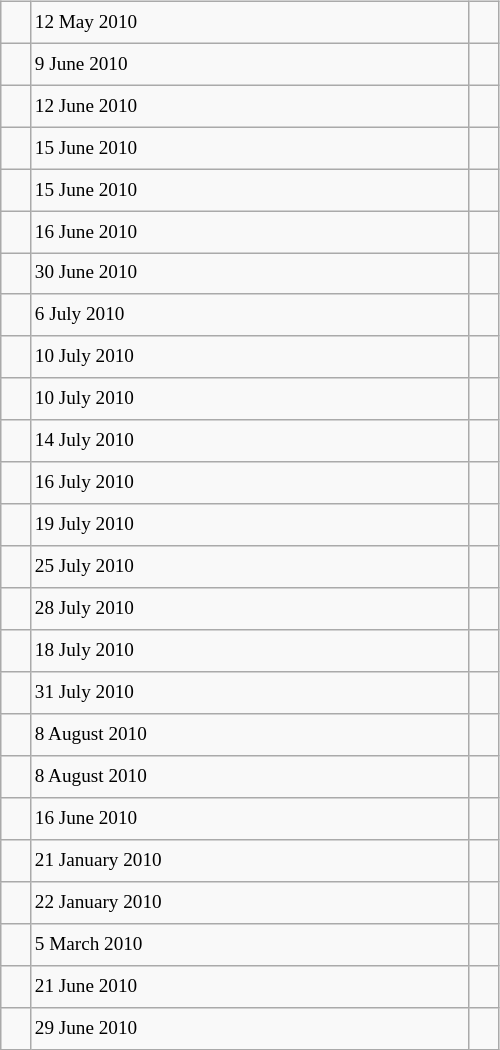<table class="wikitable" style="font-size: 80%; float: left; width: 26em; margin-right: 1em; height: 700px">
<tr>
<td></td>
<td>12 May 2010</td>
<td></td>
</tr>
<tr>
<td></td>
<td>9 June 2010</td>
<td></td>
</tr>
<tr>
<td></td>
<td>12 June 2010</td>
<td></td>
</tr>
<tr>
<td></td>
<td>15 June 2010</td>
<td></td>
</tr>
<tr>
<td></td>
<td>15 June 2010</td>
<td></td>
</tr>
<tr>
<td></td>
<td>16 June 2010</td>
<td></td>
</tr>
<tr>
<td></td>
<td>30 June 2010</td>
<td></td>
</tr>
<tr>
<td></td>
<td>6 July 2010</td>
<td></td>
</tr>
<tr>
<td></td>
<td>10 July 2010</td>
<td></td>
</tr>
<tr>
<td></td>
<td>10 July 2010</td>
<td></td>
</tr>
<tr>
<td></td>
<td>14 July 2010</td>
<td></td>
</tr>
<tr>
<td></td>
<td>16 July 2010</td>
<td></td>
</tr>
<tr>
<td></td>
<td>19 July 2010</td>
<td></td>
</tr>
<tr>
<td></td>
<td>25 July 2010</td>
<td></td>
</tr>
<tr>
<td></td>
<td>28 July 2010</td>
<td></td>
</tr>
<tr>
<td></td>
<td>18 July 2010</td>
<td></td>
</tr>
<tr>
<td></td>
<td>31 July 2010</td>
<td></td>
</tr>
<tr>
<td></td>
<td>8 August 2010</td>
<td></td>
</tr>
<tr>
<td></td>
<td>8 August 2010</td>
<td></td>
</tr>
<tr>
<td></td>
<td>16 June 2010</td>
<td></td>
</tr>
<tr>
<td></td>
<td>21 January 2010</td>
<td></td>
</tr>
<tr>
<td></td>
<td>22 January 2010</td>
<td></td>
</tr>
<tr>
<td></td>
<td>5 March 2010</td>
<td></td>
</tr>
<tr>
<td></td>
<td>21 June 2010</td>
<td></td>
</tr>
<tr>
<td></td>
<td>29 June 2010</td>
<td></td>
</tr>
</table>
